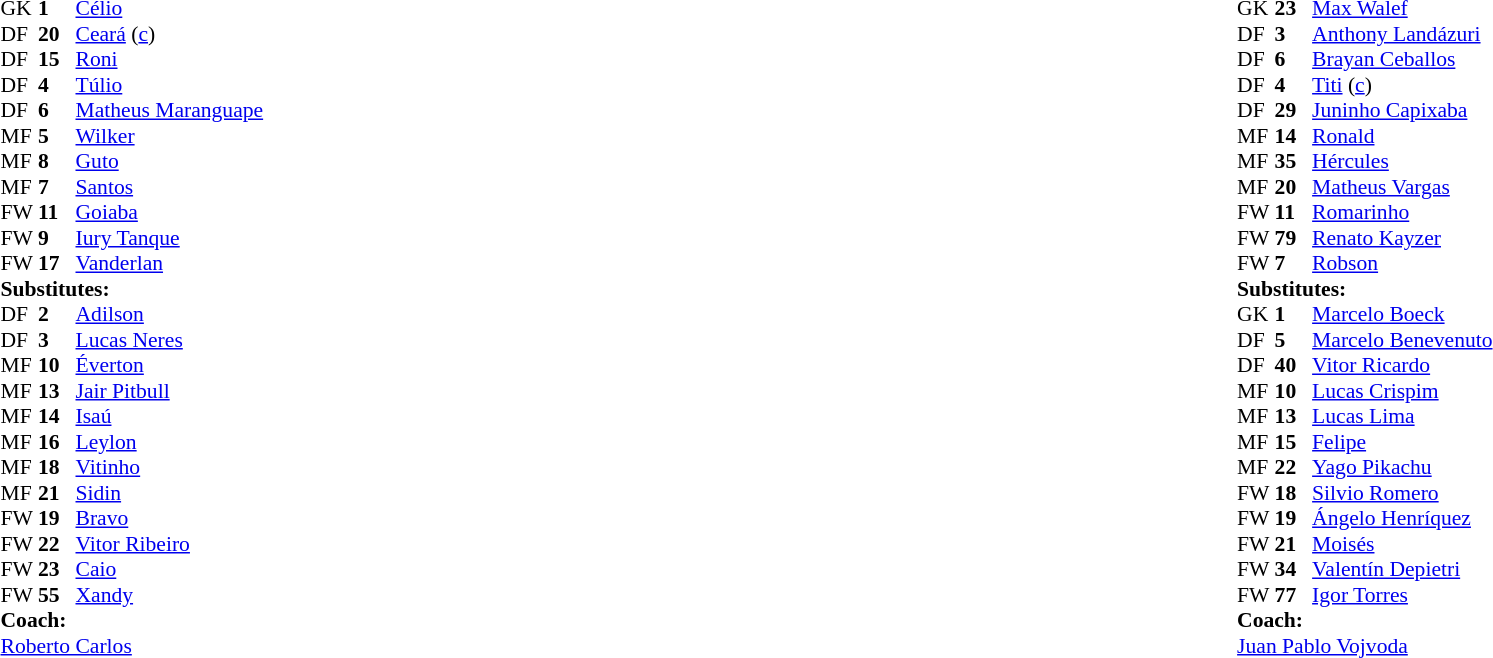<table width="100%">
<tr>
<td valign="top" width="40%"><br><table style="font-size:90%" cellspacing="0" cellpadding="0">
<tr>
<th width=25></th>
<th width=25></th>
</tr>
<tr>
<td>GK</td>
<td><strong>1</strong></td>
<td> <a href='#'>Célio</a></td>
</tr>
<tr>
<td>DF</td>
<td><strong>20</strong></td>
<td> <a href='#'>Ceará</a> (<a href='#'>c</a>)</td>
</tr>
<tr>
<td>DF</td>
<td><strong>15</strong></td>
<td> <a href='#'>Roni</a></td>
</tr>
<tr>
<td>DF</td>
<td><strong>4</strong></td>
<td> <a href='#'>Túlio</a></td>
</tr>
<tr>
<td>DF</td>
<td><strong>6</strong></td>
<td> <a href='#'>Matheus Maranguape</a></td>
</tr>
<tr>
<td>MF</td>
<td><strong>5</strong></td>
<td> <a href='#'>Wilker</a></td>
<td></td>
<td></td>
</tr>
<tr>
<td>MF</td>
<td><strong>8</strong></td>
<td> <a href='#'>Guto</a></td>
</tr>
<tr>
<td>MF</td>
<td><strong>7</strong></td>
<td> <a href='#'>Santos</a></td>
<td></td>
<td></td>
</tr>
<tr>
<td>FW</td>
<td><strong>11</strong></td>
<td> <a href='#'>Goiaba</a></td>
<td></td>
<td></td>
</tr>
<tr>
<td>FW</td>
<td><strong>9</strong></td>
<td> <a href='#'>Iury Tanque</a></td>
<td></td>
<td></td>
</tr>
<tr>
<td>FW</td>
<td><strong>17</strong></td>
<td> <a href='#'>Vanderlan</a></td>
<td></td>
<td></td>
</tr>
<tr>
<td colspan=3><strong>Substitutes:</strong></td>
</tr>
<tr>
<td>DF</td>
<td><strong>2</strong></td>
<td> <a href='#'>Adilson</a></td>
</tr>
<tr>
<td>DF</td>
<td><strong>3</strong></td>
<td> <a href='#'>Lucas Neres</a></td>
</tr>
<tr>
<td>MF</td>
<td><strong>10</strong></td>
<td> <a href='#'>Éverton</a></td>
<td></td>
<td></td>
</tr>
<tr>
<td>MF</td>
<td><strong>13</strong></td>
<td> <a href='#'>Jair Pitbull</a></td>
</tr>
<tr>
<td>MF</td>
<td><strong>14</strong></td>
<td> <a href='#'>Isaú</a></td>
</tr>
<tr>
<td>MF</td>
<td><strong>16</strong></td>
<td> <a href='#'>Leylon</a></td>
<td></td>
<td></td>
</tr>
<tr>
<td>MF</td>
<td><strong>18</strong></td>
<td> <a href='#'>Vitinho</a></td>
<td></td>
<td></td>
</tr>
<tr>
<td>MF</td>
<td><strong>21</strong></td>
<td> <a href='#'>Sidin</a></td>
</tr>
<tr>
<td>FW</td>
<td><strong>19</strong></td>
<td> <a href='#'>Bravo</a></td>
<td></td>
<td></td>
</tr>
<tr>
<td>FW</td>
<td><strong>22</strong></td>
<td> <a href='#'>Vitor Ribeiro</a></td>
</tr>
<tr>
<td>FW</td>
<td><strong>23</strong></td>
<td> <a href='#'>Caio</a></td>
</tr>
<tr>
<td>FW</td>
<td><strong>55</strong></td>
<td> <a href='#'>Xandy</a></td>
<td></td>
<td></td>
</tr>
<tr>
<td colspan=3><strong>Coach:</strong></td>
</tr>
<tr>
<td colspan=4> <a href='#'>Roberto Carlos</a></td>
</tr>
</table>
</td>
<td valign="top" width="50%"><br><table style="font-size:90%;" cellspacing="0" cellpadding="0" align="center">
<tr>
<th width=25></th>
<th width=25></th>
</tr>
<tr>
<td>GK</td>
<td><strong>23</strong></td>
<td> <a href='#'>Max Walef</a></td>
</tr>
<tr>
<td>DF</td>
<td><strong>3</strong></td>
<td> <a href='#'>Anthony Landázuri</a></td>
<td></td>
<td></td>
</tr>
<tr>
<td>DF</td>
<td><strong>6</strong></td>
<td> <a href='#'>Brayan Ceballos</a></td>
<td></td>
</tr>
<tr>
<td>DF</td>
<td><strong>4</strong></td>
<td> <a href='#'>Titi</a> (<a href='#'>c</a>)</td>
</tr>
<tr>
<td>DF</td>
<td><strong>29</strong></td>
<td> <a href='#'>Juninho Capixaba</a></td>
</tr>
<tr>
<td>MF</td>
<td><strong>14</strong></td>
<td> <a href='#'>Ronald</a></td>
<td></td>
<td></td>
</tr>
<tr>
<td>MF</td>
<td><strong>35</strong></td>
<td> <a href='#'>Hércules</a></td>
</tr>
<tr>
<td>MF</td>
<td><strong>20</strong></td>
<td> <a href='#'>Matheus Vargas</a></td>
<td></td>
<td></td>
</tr>
<tr>
<td>FW</td>
<td><strong>11</strong></td>
<td> <a href='#'>Romarinho</a></td>
<td></td>
</tr>
<tr>
<td>FW</td>
<td><strong>79</strong></td>
<td> <a href='#'>Renato Kayzer</a></td>
<td></td>
<td></td>
</tr>
<tr>
<td>FW</td>
<td><strong>7</strong></td>
<td> <a href='#'>Robson</a></td>
<td></td>
<td></td>
</tr>
<tr>
<td colspan=3><strong>Substitutes:</strong></td>
</tr>
<tr>
<td>GK</td>
<td><strong>1</strong></td>
<td> <a href='#'>Marcelo Boeck</a></td>
</tr>
<tr>
<td>DF</td>
<td><strong>5</strong></td>
<td> <a href='#'>Marcelo Benevenuto</a></td>
</tr>
<tr>
<td>DF</td>
<td><strong>40</strong></td>
<td> <a href='#'>Vitor Ricardo</a></td>
</tr>
<tr>
<td>MF</td>
<td><strong>10</strong></td>
<td> <a href='#'>Lucas Crispim</a></td>
<td></td>
<td></td>
</tr>
<tr>
<td>MF</td>
<td><strong>13</strong></td>
<td> <a href='#'>Lucas Lima</a></td>
<td></td>
<td></td>
</tr>
<tr>
<td>MF</td>
<td><strong>15</strong></td>
<td> <a href='#'>Felipe</a></td>
</tr>
<tr>
<td>MF</td>
<td><strong>22</strong></td>
<td> <a href='#'>Yago Pikachu</a></td>
<td></td>
<td></td>
</tr>
<tr>
<td>FW</td>
<td><strong>18</strong></td>
<td> <a href='#'>Silvio Romero</a></td>
<td></td>
<td></td>
</tr>
<tr>
<td>FW</td>
<td><strong>19</strong></td>
<td> <a href='#'>Ángelo Henríquez</a></td>
</tr>
<tr>
<td>FW</td>
<td><strong>21</strong></td>
<td> <a href='#'>Moisés</a></td>
<td></td>
<td></td>
</tr>
<tr>
<td>FW</td>
<td><strong>34</strong></td>
<td> <a href='#'>Valentín Depietri</a></td>
</tr>
<tr>
<td>FW</td>
<td><strong>77</strong></td>
<td> <a href='#'>Igor Torres</a></td>
</tr>
<tr>
<td colspan=3><strong>Coach:</strong></td>
</tr>
<tr>
<td colspan=4> <a href='#'>Juan Pablo Vojvoda</a></td>
</tr>
</table>
</td>
</tr>
</table>
